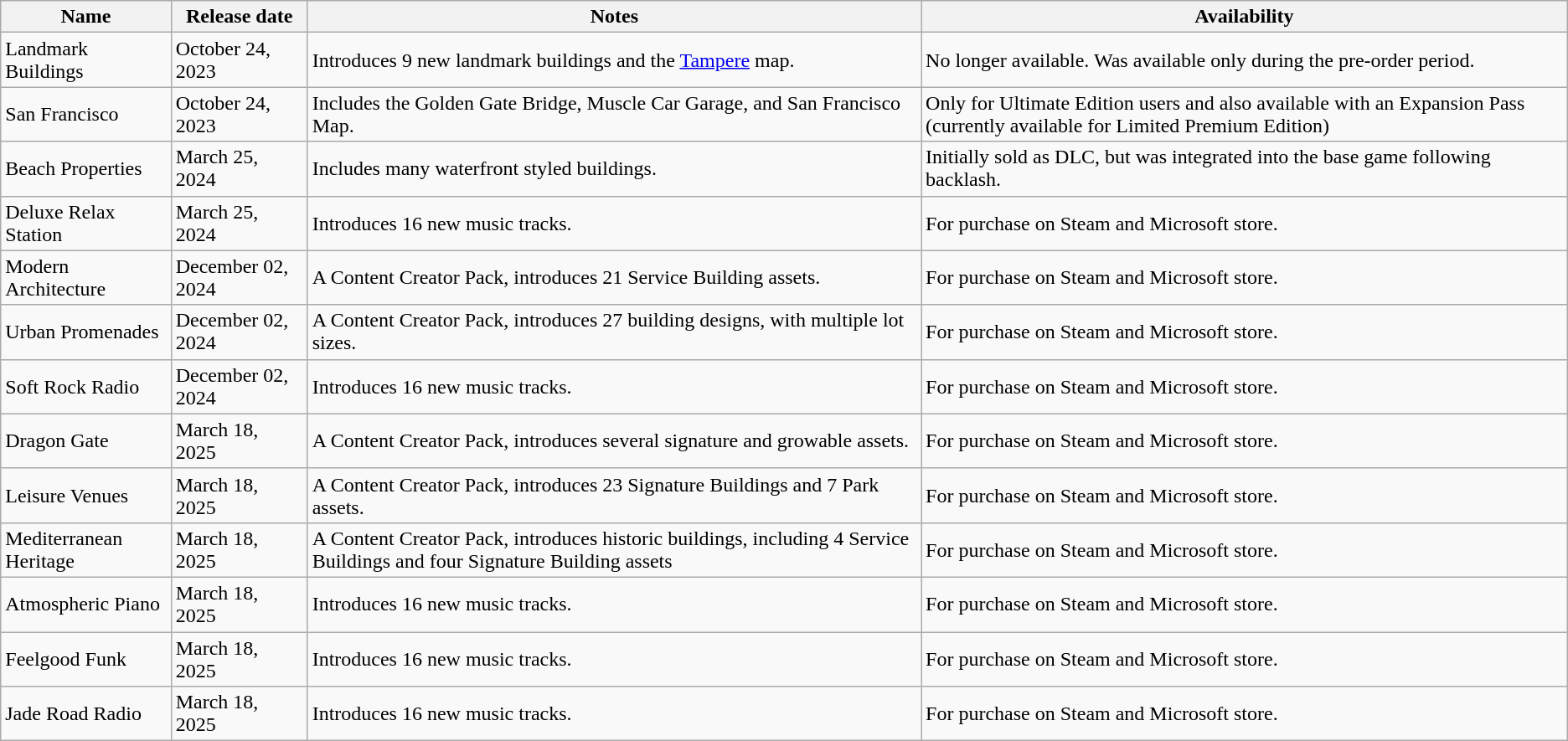<table class="wikitable">
<tr>
<th>Name</th>
<th>Release date</th>
<th>Notes</th>
<th>Availability</th>
</tr>
<tr>
<td>Landmark Buildings</td>
<td>October 24, 2023</td>
<td>Introduces 9 new landmark buildings and the <a href='#'>Tampere</a> map.</td>
<td>No longer available. Was available only during the pre-order period.</td>
</tr>
<tr>
<td>San Francisco</td>
<td>October 24, 2023</td>
<td>Includes the Golden Gate Bridge, Muscle Car Garage, and San Francisco Map.</td>
<td>Only for Ultimate Edition users and also available with an Expansion Pass (currently available for Limited Premium Edition)</td>
</tr>
<tr>
<td>Beach Properties</td>
<td>March 25, 2024</td>
<td>Includes many waterfront styled buildings.</td>
<td>Initially sold as DLC, but was integrated into the base game following backlash.</td>
</tr>
<tr>
<td>Deluxe Relax Station</td>
<td>March 25, 2024</td>
<td>Introduces 16 new music tracks.</td>
<td>For purchase on Steam and Microsoft store.</td>
</tr>
<tr>
<td>Modern Architecture</td>
<td>December 02, 2024</td>
<td>A Content Creator Pack, introduces 21 Service Building assets.</td>
<td>For purchase on Steam and Microsoft store.</td>
</tr>
<tr>
<td>Urban Promenades</td>
<td>December 02, 2024</td>
<td>A Content Creator Pack, introduces 27 building designs, with multiple lot sizes.</td>
<td>For purchase on Steam and Microsoft store.</td>
</tr>
<tr>
<td>Soft Rock Radio</td>
<td>December 02, 2024</td>
<td>Introduces 16 new music tracks.</td>
<td>For purchase on Steam and Microsoft store.</td>
</tr>
<tr>
<td>Dragon Gate</td>
<td>March 18, 2025</td>
<td>A Content Creator Pack, introduces several signature and growable assets.</td>
<td>For purchase on Steam and Microsoft store.</td>
</tr>
<tr>
<td>Leisure Venues</td>
<td>March 18, 2025</td>
<td>A Content Creator Pack, introduces 23 Signature Buildings and 7 Park assets.</td>
<td>For purchase on Steam and Microsoft store.</td>
</tr>
<tr>
<td>Mediterranean Heritage</td>
<td>March 18, 2025</td>
<td>A Content Creator Pack, introduces historic buildings, including 4 Service Buildings and four Signature Building assets</td>
<td>For purchase on Steam and Microsoft store.</td>
</tr>
<tr>
<td>Atmospheric Piano</td>
<td>March 18, 2025</td>
<td>Introduces 16 new music tracks.</td>
<td>For purchase on Steam and Microsoft store.</td>
</tr>
<tr>
<td>Feelgood Funk</td>
<td>March 18, 2025</td>
<td>Introduces 16 new music tracks.</td>
<td>For purchase on Steam and Microsoft store.</td>
</tr>
<tr>
<td>Jade Road Radio</td>
<td>March 18, 2025</td>
<td>Introduces 16 new music tracks.</td>
<td>For purchase on Steam and Microsoft store.</td>
</tr>
</table>
